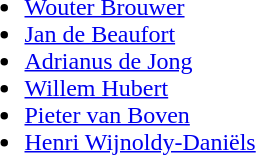<table>
<tr>
<td><br><ul><li><a href='#'>Wouter Brouwer</a></li><li><a href='#'>Jan de Beaufort</a></li><li><a href='#'>Adrianus de Jong</a></li><li><a href='#'>Willem Hubert</a></li><li><a href='#'>Pieter van Boven</a></li><li><a href='#'>Henri Wijnoldy-Daniëls</a></li></ul></td>
</tr>
</table>
